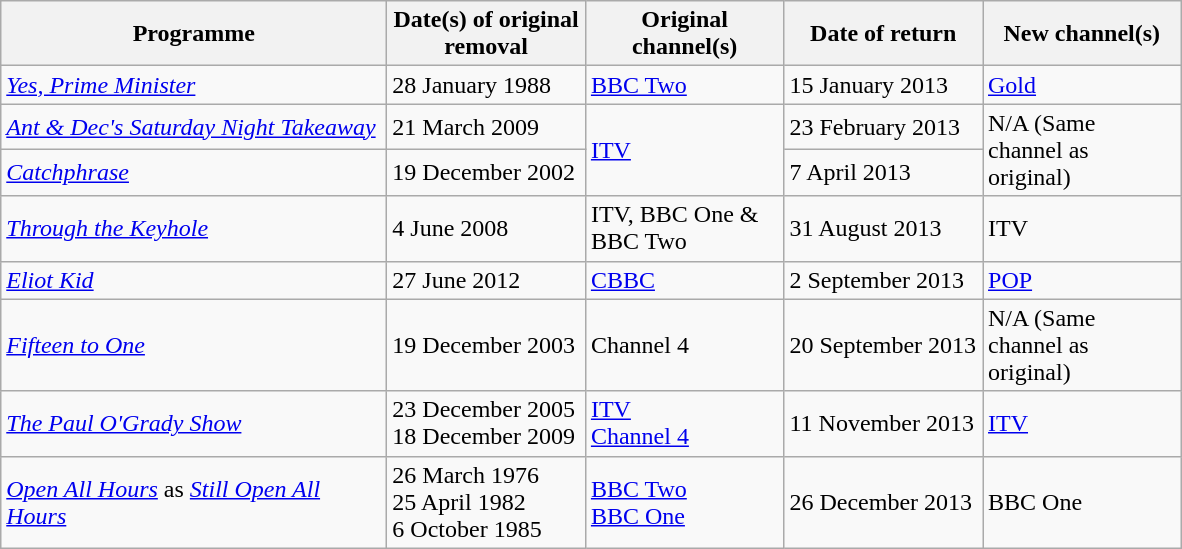<table class="wikitable">
<tr>
<th width=250>Programme</th>
<th width=125>Date(s) of original removal</th>
<th width=125>Original channel(s)</th>
<th width=125>Date of return</th>
<th width=125>New channel(s)</th>
</tr>
<tr>
<td><em><a href='#'>Yes, Prime Minister</a></em></td>
<td>28 January 1988</td>
<td><a href='#'>BBC Two</a></td>
<td>15 January 2013</td>
<td><a href='#'>Gold</a></td>
</tr>
<tr>
<td><em><a href='#'>Ant & Dec's Saturday Night Takeaway</a></em></td>
<td>21 March 2009</td>
<td rowspan=2><a href='#'>ITV</a></td>
<td>23 February 2013</td>
<td rowspan=2>N/A (Same channel as original)</td>
</tr>
<tr>
<td><em><a href='#'>Catchphrase</a></em></td>
<td>19 December 2002</td>
<td>7 April 2013</td>
</tr>
<tr>
<td><em><a href='#'>Through the Keyhole</a></em></td>
<td>4 June 2008</td>
<td>ITV, BBC One & BBC Two</td>
<td>31 August 2013</td>
<td>ITV</td>
</tr>
<tr>
<td><em><a href='#'>Eliot Kid</a></em></td>
<td>27 June 2012</td>
<td><a href='#'>CBBC</a></td>
<td>2 September 2013</td>
<td><a href='#'>POP</a></td>
</tr>
<tr>
<td><em><a href='#'>Fifteen to One</a></em></td>
<td>19 December 2003</td>
<td>Channel 4</td>
<td>20 September 2013</td>
<td>N/A (Same channel as original)</td>
</tr>
<tr>
<td><em><a href='#'>The Paul O'Grady Show</a></em></td>
<td>23 December 2005<br>18 December 2009</td>
<td><a href='#'>ITV</a><br><a href='#'>Channel 4</a></td>
<td>11 November 2013</td>
<td><a href='#'>ITV</a></td>
</tr>
<tr>
<td><em><a href='#'>Open All Hours</a></em> as <em><a href='#'>Still Open All Hours</a></em></td>
<td>26 March 1976<br>25 April 1982<br>6 October 1985</td>
<td><a href='#'>BBC Two</a><br><a href='#'>BBC One</a></td>
<td>26 December 2013</td>
<td>BBC One</td>
</tr>
</table>
